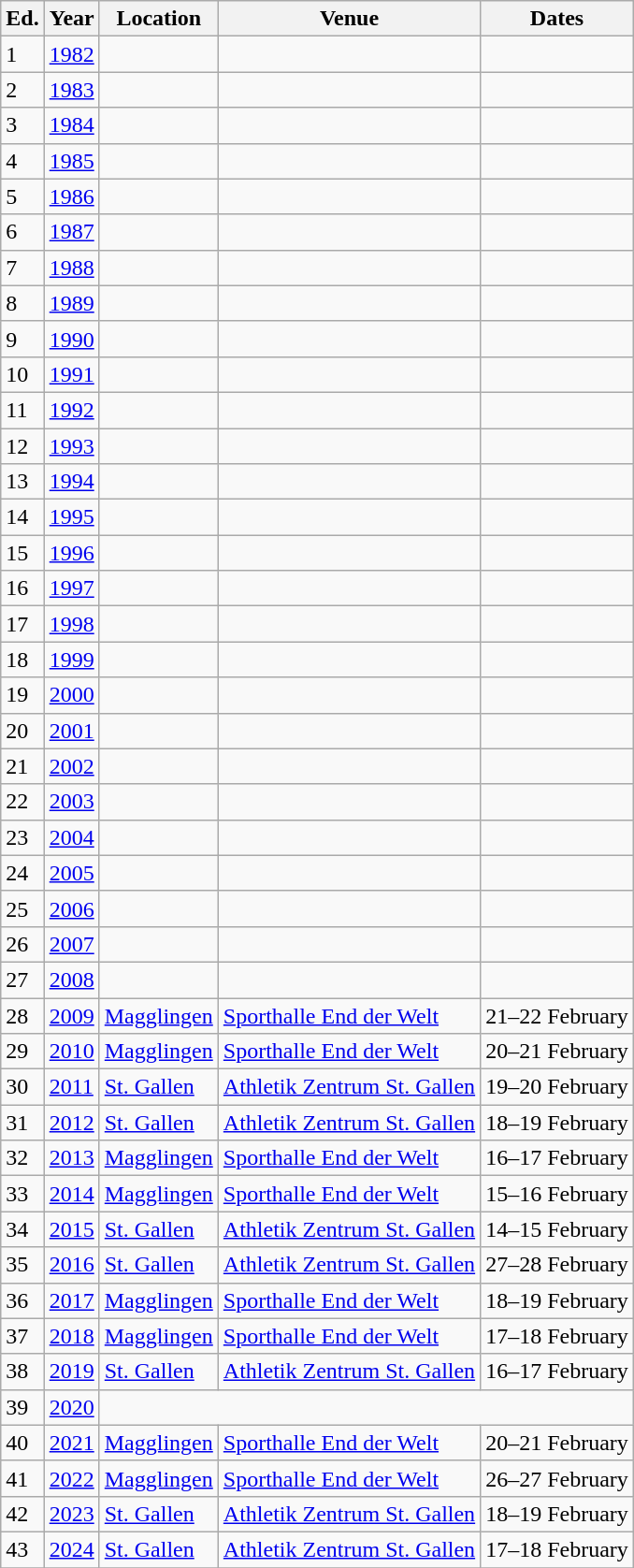<table class="wikitable sortable">
<tr>
<th>Ed.</th>
<th>Year</th>
<th>Location</th>
<th>Venue</th>
<th class="unsortable">Dates</th>
</tr>
<tr>
<td>1</td>
<td><a href='#'>1982</a></td>
<td></td>
<td></td>
<td></td>
</tr>
<tr>
<td>2</td>
<td><a href='#'>1983</a></td>
<td></td>
<td></td>
<td></td>
</tr>
<tr>
<td>3</td>
<td><a href='#'>1984</a></td>
<td></td>
<td></td>
<td></td>
</tr>
<tr>
<td>4</td>
<td><a href='#'>1985</a></td>
<td></td>
<td></td>
<td></td>
</tr>
<tr>
<td>5</td>
<td><a href='#'>1986</a></td>
<td></td>
<td></td>
<td></td>
</tr>
<tr>
<td>6</td>
<td><a href='#'>1987</a></td>
<td></td>
<td></td>
<td></td>
</tr>
<tr>
<td>7</td>
<td><a href='#'>1988</a></td>
<td></td>
<td></td>
<td></td>
</tr>
<tr>
<td>8</td>
<td><a href='#'>1989</a></td>
<td></td>
<td></td>
<td></td>
</tr>
<tr>
<td>9</td>
<td><a href='#'>1990</a></td>
<td></td>
<td></td>
<td></td>
</tr>
<tr>
<td>10</td>
<td><a href='#'>1991</a></td>
<td></td>
<td></td>
<td></td>
</tr>
<tr>
<td>11</td>
<td><a href='#'>1992</a></td>
<td></td>
<td></td>
<td></td>
</tr>
<tr>
<td>12</td>
<td><a href='#'>1993</a></td>
<td></td>
<td></td>
<td></td>
</tr>
<tr>
<td>13</td>
<td><a href='#'>1994</a></td>
<td></td>
<td></td>
<td></td>
</tr>
<tr>
<td>14</td>
<td><a href='#'>1995</a></td>
<td></td>
<td></td>
<td></td>
</tr>
<tr>
<td>15</td>
<td><a href='#'>1996</a></td>
<td></td>
<td></td>
<td></td>
</tr>
<tr>
<td>16</td>
<td><a href='#'>1997</a></td>
<td></td>
<td></td>
<td></td>
</tr>
<tr>
<td>17</td>
<td><a href='#'>1998</a></td>
<td></td>
<td></td>
<td></td>
</tr>
<tr>
<td>18</td>
<td><a href='#'>1999</a></td>
<td></td>
<td></td>
<td></td>
</tr>
<tr>
<td>19</td>
<td><a href='#'>2000</a></td>
<td></td>
<td></td>
<td></td>
</tr>
<tr>
<td>20</td>
<td><a href='#'>2001</a></td>
<td></td>
<td></td>
<td></td>
</tr>
<tr>
<td>21</td>
<td><a href='#'>2002</a></td>
<td></td>
<td></td>
<td></td>
</tr>
<tr>
<td>22</td>
<td><a href='#'>2003</a></td>
<td></td>
<td></td>
<td></td>
</tr>
<tr>
<td>23</td>
<td><a href='#'>2004</a></td>
<td></td>
<td></td>
<td></td>
</tr>
<tr>
<td>24</td>
<td><a href='#'>2005</a></td>
<td></td>
<td></td>
<td></td>
</tr>
<tr>
<td>25</td>
<td><a href='#'>2006</a></td>
<td></td>
<td></td>
<td></td>
</tr>
<tr>
<td>26</td>
<td><a href='#'>2007</a></td>
<td></td>
<td></td>
<td></td>
</tr>
<tr>
<td>27</td>
<td><a href='#'>2008</a></td>
<td></td>
<td></td>
<td></td>
</tr>
<tr>
<td>28</td>
<td><a href='#'>2009</a></td>
<td><a href='#'>Magglingen</a></td>
<td><a href='#'>Sporthalle End der Welt</a></td>
<td>21–22 February</td>
</tr>
<tr>
<td>29</td>
<td><a href='#'>2010</a></td>
<td><a href='#'>Magglingen</a></td>
<td><a href='#'>Sporthalle End der Welt</a></td>
<td>20–21 February</td>
</tr>
<tr>
<td>30</td>
<td><a href='#'>2011</a></td>
<td><a href='#'>St. Gallen</a></td>
<td><a href='#'>Athletik Zentrum St. Gallen</a></td>
<td>19–20 February</td>
</tr>
<tr>
<td>31</td>
<td><a href='#'>2012</a></td>
<td><a href='#'>St. Gallen</a></td>
<td><a href='#'>Athletik Zentrum St. Gallen</a></td>
<td>18–19 February</td>
</tr>
<tr>
<td>32</td>
<td><a href='#'>2013</a></td>
<td><a href='#'>Magglingen</a></td>
<td><a href='#'>Sporthalle End der Welt</a></td>
<td>16–17 February</td>
</tr>
<tr>
<td>33</td>
<td><a href='#'>2014</a></td>
<td><a href='#'>Magglingen</a></td>
<td><a href='#'>Sporthalle End der Welt</a></td>
<td>15–16 February</td>
</tr>
<tr>
<td>34</td>
<td><a href='#'>2015</a></td>
<td><a href='#'>St. Gallen</a></td>
<td><a href='#'>Athletik Zentrum St. Gallen</a></td>
<td>14–15 February</td>
</tr>
<tr>
<td>35</td>
<td><a href='#'>2016</a></td>
<td><a href='#'>St. Gallen</a></td>
<td><a href='#'>Athletik Zentrum St. Gallen</a></td>
<td>27–28 February</td>
</tr>
<tr>
<td>36</td>
<td><a href='#'>2017</a></td>
<td><a href='#'>Magglingen</a></td>
<td><a href='#'>Sporthalle End der Welt</a></td>
<td>18–19 February</td>
</tr>
<tr>
<td>37</td>
<td><a href='#'>2018</a></td>
<td><a href='#'>Magglingen</a></td>
<td><a href='#'>Sporthalle End der Welt</a></td>
<td>17–18 February</td>
</tr>
<tr>
<td>38</td>
<td><a href='#'>2019</a></td>
<td><a href='#'>St. Gallen</a></td>
<td><a href='#'>Athletik Zentrum St. Gallen</a></td>
<td>16–17 February</td>
</tr>
<tr>
<td>39</td>
<td><a href='#'>2020</a></td>
</tr>
<tr>
<td>40</td>
<td><a href='#'>2021</a></td>
<td><a href='#'>Magglingen</a></td>
<td><a href='#'>Sporthalle End der Welt</a></td>
<td>20–21 February</td>
</tr>
<tr>
<td>41</td>
<td><a href='#'>2022</a></td>
<td><a href='#'>Magglingen</a></td>
<td><a href='#'>Sporthalle End der Welt</a></td>
<td>26–27 February</td>
</tr>
<tr>
<td>42</td>
<td><a href='#'>2023</a></td>
<td><a href='#'>St. Gallen</a></td>
<td><a href='#'>Athletik Zentrum St. Gallen</a></td>
<td>18–19 February</td>
</tr>
<tr>
<td>43</td>
<td><a href='#'>2024</a></td>
<td><a href='#'>St. Gallen</a></td>
<td><a href='#'>Athletik Zentrum St. Gallen</a></td>
<td>17–18 February</td>
</tr>
<tr>
</tr>
</table>
